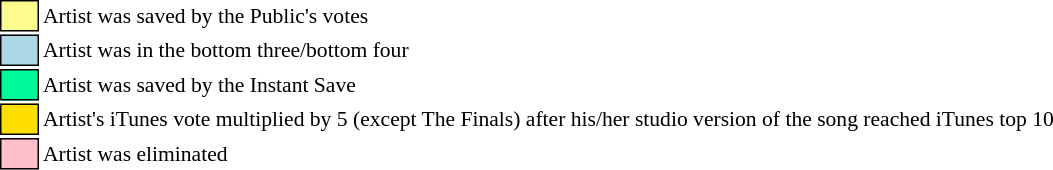<table class="toccolours" style="font-size: 90%; white-space: nowrap;">
<tr>
<td style="background-color:#fdfc8f; border: 1px solid black">      </td>
<td>Artist was saved by the Public's votes</td>
</tr>
<tr>
<td style="background-color:#add8e6; border: 1px solid black">      </td>
<td>Artist was in the bottom three/bottom four</td>
</tr>
<tr>
<td style="background-color:#00FA9A; border: 1px solid black">      </td>
<td>Artist was saved by the Instant Save</td>
</tr>
<tr>
<td style="background-color:#FEDF00; border: 1px solid black">      </td>
<td>Artist's iTunes vote multiplied by 5 (except The Finals) after his/her studio version of the song reached iTunes top 10</td>
</tr>
<tr>
<td style="background-color:pink; border: 1px solid black">      </td>
<td>Artist was eliminated</td>
</tr>
<tr>
</tr>
</table>
